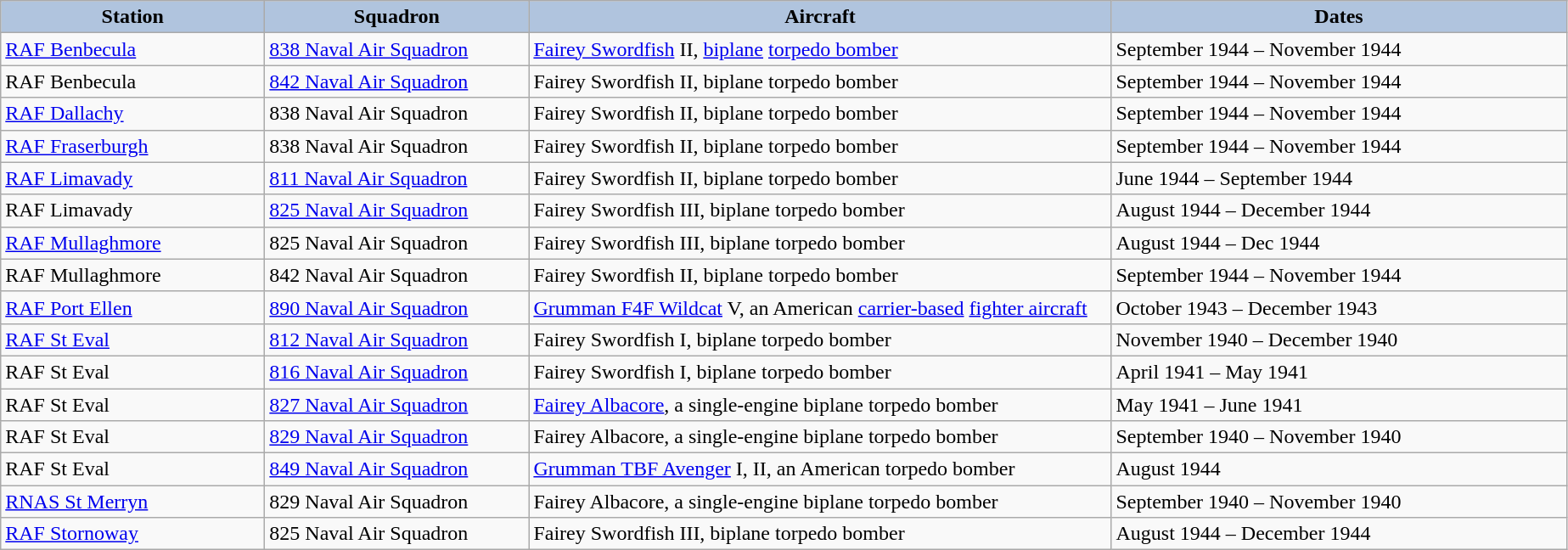<table class="wikitable">
<tr style="vertical-align: top;">
<th scope="col" style="width: 200px; background:#B0C4DE;">Station</th>
<th scope="col" style="width: 200px; background:#B0C4DE;">Squadron</th>
<th scope="col" style="width: 450px; background:#B0C4DE;">Aircraft</th>
<th scope="col" style="width: 350px; background:#B0C4DE;">Dates</th>
</tr>
<tr style="vertical-align: top;">
<td><a href='#'>RAF Benbecula</a></td>
<td><a href='#'>838 Naval Air Squadron</a></td>
<td><a href='#'>Fairey Swordfish</a> II, <a href='#'>biplane</a> <a href='#'>torpedo bomber</a></td>
<td>September 1944 – November 1944</td>
</tr>
<tr style="vertical-align: top;">
<td>RAF Benbecula</td>
<td><a href='#'>842 Naval Air Squadron</a></td>
<td>Fairey Swordfish II, biplane torpedo bomber</td>
<td>September 1944 – November 1944</td>
</tr>
<tr style="vertical-align: top;">
<td><a href='#'>RAF Dallachy</a></td>
<td>838 Naval Air Squadron</td>
<td>Fairey Swordfish II, biplane torpedo bomber</td>
<td>September 1944 – November 1944</td>
</tr>
<tr style="vertical-align: top;">
<td><a href='#'>RAF Fraserburgh</a></td>
<td>838 Naval Air Squadron</td>
<td>Fairey Swordfish II, biplane torpedo bomber</td>
<td>September 1944 – November 1944</td>
</tr>
<tr style="vertical-align: top;">
<td><a href='#'>RAF Limavady</a></td>
<td><a href='#'>811 Naval Air Squadron</a></td>
<td>Fairey Swordfish II, biplane torpedo bomber</td>
<td>June 1944 – September 1944</td>
</tr>
<tr style="vertical-align: top;">
<td>RAF Limavady</td>
<td><a href='#'>825 Naval Air Squadron</a></td>
<td>Fairey Swordfish III, biplane torpedo bomber</td>
<td>August 1944 – December 1944</td>
</tr>
<tr style="vertical-align: top;">
<td><a href='#'>RAF Mullaghmore</a></td>
<td>825 Naval Air Squadron</td>
<td>Fairey Swordfish III, biplane torpedo bomber</td>
<td>August 1944 – Dec 1944</td>
</tr>
<tr style="vertical-align: top;">
<td>RAF Mullaghmore</td>
<td>842 Naval Air Squadron</td>
<td>Fairey Swordfish II, biplane torpedo bomber</td>
<td>September 1944 – November 1944</td>
</tr>
<tr style="vertical-align: top;">
<td><a href='#'>RAF Port Ellen</a></td>
<td><a href='#'>890 Naval Air Squadron</a></td>
<td><a href='#'>Grumman F4F Wildcat</a> V, an American <a href='#'>carrier-based</a> <a href='#'>fighter aircraft</a></td>
<td>October 1943 – December 1943</td>
</tr>
<tr style="vertical-align: top;">
<td><a href='#'>RAF St Eval</a></td>
<td><a href='#'>812 Naval Air Squadron</a></td>
<td>Fairey Swordfish I, biplane torpedo bomber</td>
<td>November 1940 – December 1940</td>
</tr>
<tr style="vertical-align: top;">
<td>RAF St Eval</td>
<td><a href='#'>816 Naval Air Squadron</a></td>
<td>Fairey Swordfish I, biplane torpedo bomber</td>
<td>April 1941 – May 1941</td>
</tr>
<tr style="vertical-align: top;">
<td>RAF St Eval</td>
<td><a href='#'>827 Naval Air Squadron</a></td>
<td><a href='#'>Fairey Albacore</a>, a single-engine biplane torpedo bomber</td>
<td>May 1941 – June 1941</td>
</tr>
<tr style="vertical-align: top;">
<td>RAF St Eval</td>
<td><a href='#'>829 Naval Air Squadron</a></td>
<td>Fairey Albacore, a single-engine biplane torpedo bomber</td>
<td>September 1940 – November 1940</td>
</tr>
<tr style="vertical-align: top;">
<td>RAF St Eval</td>
<td><a href='#'>849 Naval Air Squadron</a></td>
<td><a href='#'>Grumman TBF Avenger</a> I, II, an American torpedo bomber</td>
<td>August 1944</td>
</tr>
<tr style="vertical-align: top;">
<td><a href='#'>RNAS St Merryn</a></td>
<td>829 Naval Air Squadron</td>
<td>Fairey Albacore, a single-engine biplane torpedo bomber</td>
<td>September 1940 – November 1940</td>
</tr>
<tr style="vertical-align: top;">
<td><a href='#'>RAF Stornoway</a></td>
<td>825 Naval Air Squadron</td>
<td>Fairey Swordfish III, biplane torpedo bomber</td>
<td>August 1944 – December 1944</td>
</tr>
</table>
